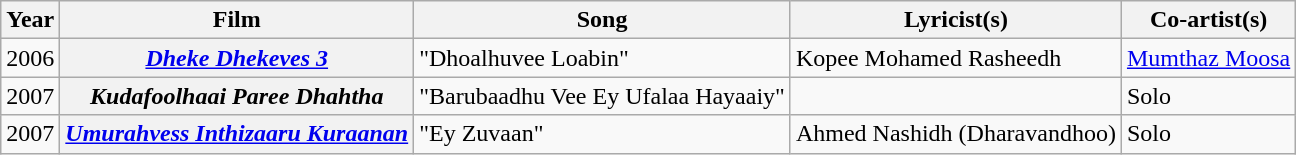<table class="wikitable plainrowheaders">
<tr>
<th scope="col">Year</th>
<th scope="col">Film</th>
<th scope="col">Song</th>
<th>Lyricist(s)</th>
<th scope="col">Co-artist(s)</th>
</tr>
<tr>
<td>2006</td>
<th scope="row"><a href='#'><em>Dheke Dhekeves 3</em></a></th>
<td>"Dhoalhuvee Loabin"</td>
<td>Kopee Mohamed Rasheedh</td>
<td><a href='#'>Mumthaz Moosa</a></td>
</tr>
<tr>
<td>2007</td>
<th scope="row"><em>Kudafoolhaai Paree Dhahtha</em></th>
<td>"Barubaadhu Vee Ey Ufalaa Hayaaiy"</td>
<td></td>
<td>Solo</td>
</tr>
<tr>
<td>2007</td>
<th scope="row"><em><a href='#'>Umurahvess Inthizaaru Kuraanan</a></em></th>
<td>"Ey Zuvaan"</td>
<td>Ahmed Nashidh (Dharavandhoo)</td>
<td>Solo</td>
</tr>
</table>
